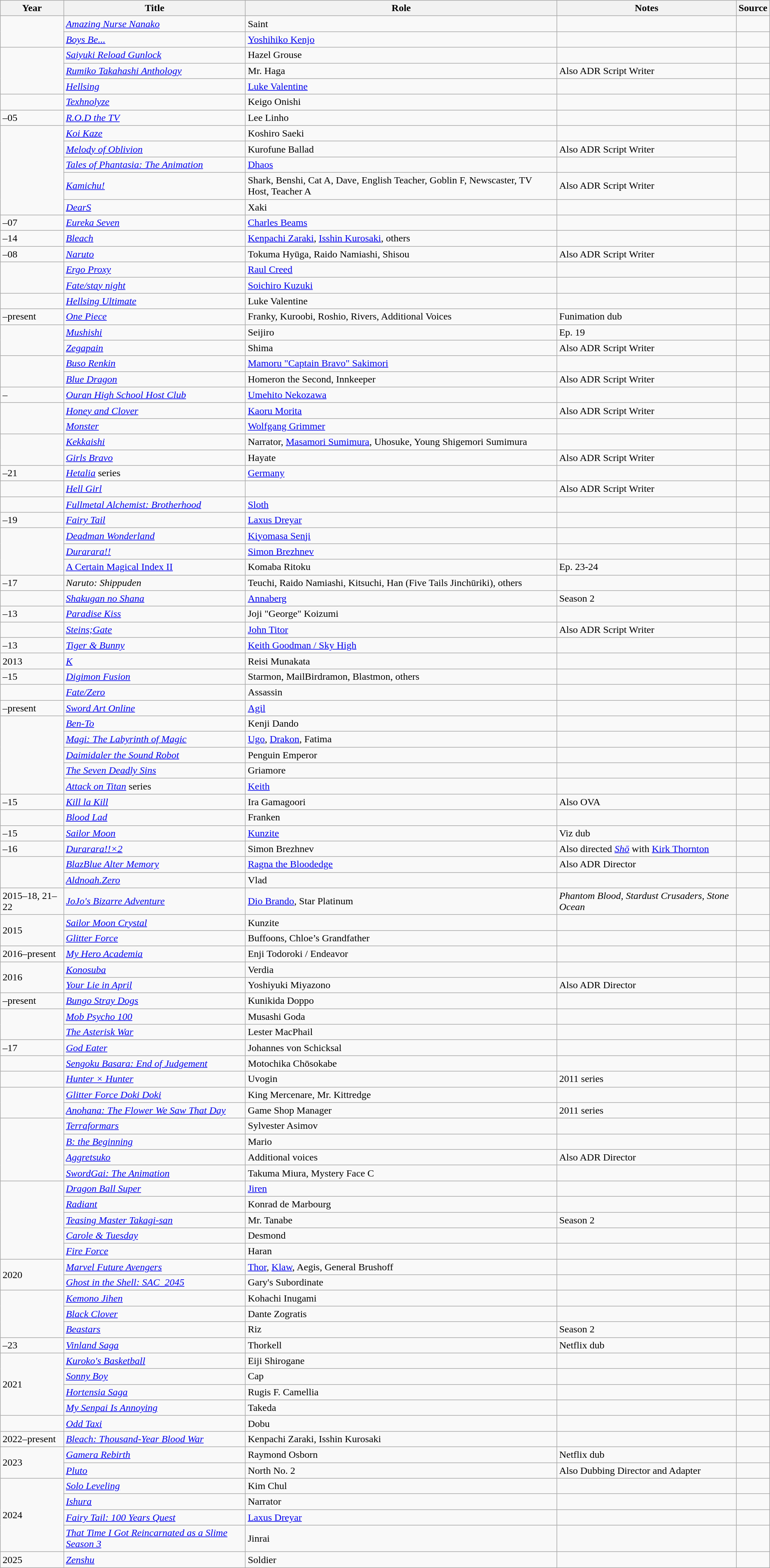<table class="wikitable sortable plainrowheaders">
<tr>
<th>Year </th>
<th>Title</th>
<th>Role</th>
<th>Notes</th>
<th>Source</th>
</tr>
<tr>
<td rowspan="2"></td>
<td><em><a href='#'>Amazing Nurse Nanako</a></em></td>
<td>Saint </td>
<td></td>
<td></td>
</tr>
<tr>
<td><em><a href='#'>Boys Be...</a></em></td>
<td><a href='#'>Yoshihiko Kenjo</a></td>
<td> </td>
<td></td>
</tr>
<tr>
<td rowspan="3"></td>
<td><em><a href='#'>Saiyuki Reload Gunlock</a></em></td>
<td>Hazel Grouse</td>
<td> </td>
<td></td>
</tr>
<tr>
<td><em><a href='#'>Rumiko Takahashi Anthology</a></em></td>
<td>Mr. Haga</td>
<td>Also ADR Script Writer</td>
<td></td>
</tr>
<tr>
<td><em><a href='#'>Hellsing</a></em></td>
<td><a href='#'>Luke Valentine</a></td>
<td> </td>
<td></td>
</tr>
<tr>
<td></td>
<td><em><a href='#'>Texhnolyze</a></em></td>
<td>Keigo Onishi </td>
<td></td>
<td></td>
</tr>
<tr>
<td>–05</td>
<td><em><a href='#'>R.O.D the TV</a></em></td>
<td>Lee Linho</td>
<td> </td>
<td></td>
</tr>
<tr>
<td rowspan="5"></td>
<td><em><a href='#'>Koi Kaze</a></em></td>
<td>Koshiro Saeki</td>
<td> </td>
<td></td>
</tr>
<tr>
<td><em><a href='#'>Melody of Oblivion</a></em></td>
<td>Kurofune Ballad</td>
<td>Also ADR Script Writer</td>
<td rowspan="2"></td>
</tr>
<tr>
<td><em><a href='#'>Tales of Phantasia: The Animation</a></em></td>
<td><a href='#'>Dhaos</a></td>
<td> </td>
</tr>
<tr>
<td><em><a href='#'>Kamichu!</a></em></td>
<td>Shark, Benshi, Cat A, Dave, English Teacher, Goblin F, Newscaster, TV Host, Teacher A</td>
<td>Also ADR Script Writer</td>
<td></td>
</tr>
<tr>
<td><em><a href='#'>DearS</a></em></td>
<td>Xaki </td>
<td></td>
<td></td>
</tr>
<tr>
<td>–07</td>
<td><em><a href='#'>Eureka Seven</a></em></td>
<td><a href='#'>Charles Beams</a></td>
<td> </td>
<td></td>
</tr>
<tr>
<td>–14</td>
<td><em><a href='#'>Bleach</a></em></td>
<td><a href='#'>Kenpachi Zaraki</a>, <a href='#'>Isshin Kurosaki</a>, others</td>
<td> </td>
<td> </td>
</tr>
<tr>
<td>–08</td>
<td><em><a href='#'>Naruto</a></em></td>
<td>Tokuma Hyūga, Raido Namiashi, Shisou</td>
<td>Also ADR Script Writer</td>
<td></td>
</tr>
<tr>
<td rowspan="2"></td>
<td><em><a href='#'>Ergo Proxy</a></em></td>
<td><a href='#'>Raul Creed</a></td>
<td> </td>
<td></td>
</tr>
<tr>
<td><em><a href='#'>Fate/stay night</a></em></td>
<td><a href='#'>Soichiro Kuzuki</a></td>
<td></td>
<td></td>
</tr>
<tr>
<td></td>
<td><em><a href='#'>Hellsing Ultimate</a></em></td>
<td>Luke Valentine</td>
<td> </td>
<td></td>
</tr>
<tr>
<td>–present</td>
<td><em><a href='#'>One Piece</a></em></td>
<td>Franky, Kuroobi, Roshio, Rivers, Additional Voices</td>
<td>Funimation dub</td>
<td></td>
</tr>
<tr>
<td rowspan="2"></td>
<td><em><a href='#'>Mushishi</a></em></td>
<td>Seijiro </td>
<td>Ep. 19</td>
<td></td>
</tr>
<tr>
<td><em><a href='#'>Zegapain</a></em></td>
<td>Shima </td>
<td>Also ADR Script Writer</td>
<td></td>
</tr>
<tr>
<td rowspan="2"></td>
<td><em><a href='#'>Buso Renkin</a></em></td>
<td><a href='#'>Mamoru "Captain Bravo" Sakimori</a> </td>
<td></td>
<td></td>
</tr>
<tr>
<td><em><a href='#'>Blue Dragon</a></em></td>
<td>Homeron the Second, Innkeeper</td>
<td>Also ADR Script Writer</td>
<td></td>
</tr>
<tr>
<td>–</td>
<td><em><a href='#'>Ouran High School Host Club</a></em></td>
<td><a href='#'>Umehito Nekozawa</a></td>
<td></td>
<td></td>
</tr>
<tr>
<td rowspan="2"></td>
<td><em><a href='#'>Honey and Clover</a></em></td>
<td><a href='#'>Kaoru Morita</a></td>
<td>Also ADR Script Writer</td>
<td></td>
</tr>
<tr>
<td><em><a href='#'>Monster</a></em></td>
<td><a href='#'>Wolfgang Grimmer</a></td>
<td> </td>
<td></td>
</tr>
<tr>
<td rowspan="2"></td>
<td><em><a href='#'>Kekkaishi</a></em></td>
<td>Narrator, <a href='#'>Masamori Sumimura</a>, Uhosuke, Young Shigemori Sumimura</td>
<td></td>
<td></td>
</tr>
<tr>
<td><em><a href='#'>Girls Bravo</a></em></td>
<td>Hayate</td>
<td>Also ADR Script Writer</td>
<td></td>
</tr>
<tr>
<td>–21</td>
<td><em><a href='#'>Hetalia</a></em> series</td>
<td><a href='#'>Germany</a></td>
<td> </td>
<td></td>
</tr>
<tr>
<td></td>
<td><em><a href='#'>Hell Girl</a></em></td>
<td> </td>
<td>Also ADR Script Writer</td>
<td></td>
</tr>
<tr>
<td></td>
<td><em><a href='#'>Fullmetal Alchemist: Brotherhood</a></em></td>
<td><a href='#'>Sloth</a></td>
<td> </td>
<td></td>
</tr>
<tr>
<td>–19</td>
<td><em><a href='#'>Fairy Tail</a></em></td>
<td><a href='#'>Laxus Dreyar</a></td>
<td> </td>
<td></td>
</tr>
<tr>
<td rowspan="3"></td>
<td><em><a href='#'>Deadman Wonderland</a></em></td>
<td><a href='#'>Kiyomasa Senji</a></td>
<td> </td>
<td></td>
</tr>
<tr>
<td><em><a href='#'>Durarara!!</a></em></td>
<td><a href='#'>Simon Brezhnev</a></td>
<td> </td>
<td></td>
</tr>
<tr>
<td><a href='#'>A Certain Magical Index II</a></td>
<td>Komaba Ritoku</td>
<td>Ep. 23-24</td>
<td></td>
</tr>
<tr>
<td>–17</td>
<td><em>Naruto: Shippuden</em></td>
<td>Teuchi, Raido Namiashi, Kitsuchi, Han (Five Tails Jinchūriki), others</td>
<td> </td>
<td> </td>
</tr>
<tr>
<td></td>
<td><em><a href='#'>Shakugan no Shana</a></em></td>
<td><a href='#'>Annaberg</a></td>
<td>Season 2</td>
<td></td>
</tr>
<tr>
<td>–13</td>
<td><em><a href='#'>Paradise Kiss</a></em></td>
<td>Joji "George" Koizumi</td>
<td> </td>
<td></td>
</tr>
<tr>
<td></td>
<td><em><a href='#'>Steins;Gate</a></em></td>
<td><a href='#'>John Titor</a></td>
<td>Also ADR Script Writer</td>
<td></td>
</tr>
<tr>
<td>–13</td>
<td><em><a href='#'>Tiger & Bunny</a></em></td>
<td><a href='#'>Keith Goodman / Sky High</a></td>
<td> </td>
<td></td>
</tr>
<tr>
<td>2013</td>
<td><em><a href='#'>K</a></em></td>
<td>Reisi Munakata</td>
<td></td>
</tr>
<tr>
<td>–15</td>
<td><em><a href='#'>Digimon Fusion</a></em></td>
<td>Starmon, MailBirdramon, Blastmon, others</td>
<td> </td>
<td></td>
</tr>
<tr>
<td></td>
<td><em><a href='#'>Fate/Zero</a></em></td>
<td>Assassin</td>
<td> </td>
<td></td>
</tr>
<tr>
<td>–present</td>
<td><em><a href='#'>Sword Art Online</a></em></td>
<td><a href='#'>Agil</a></td>
<td> </td>
<td></td>
</tr>
<tr>
<td rowspan="5"></td>
<td><em><a href='#'>Ben-To</a></em></td>
<td>Kenji Dando</td>
<td> </td>
<td></td>
</tr>
<tr>
<td><em><a href='#'>Magi: The Labyrinth of Magic</a></em></td>
<td><a href='#'>Ugo</a>, <a href='#'>Drakon</a>, Fatima</td>
<td> </td>
<td></td>
</tr>
<tr>
<td><em><a href='#'>Daimidaler the Sound Robot</a></em></td>
<td>Penguin Emperor</td>
<td> </td>
<td></td>
</tr>
<tr>
<td><em><a href='#'>The Seven Deadly Sins</a></em></td>
<td>Griamore</td>
<td> </td>
<td></td>
</tr>
<tr>
<td><em><a href='#'>Attack on Titan</a></em> series</td>
<td><a href='#'>Keith</a></td>
<td></td>
<td></td>
</tr>
<tr>
<td>–15</td>
<td><em><a href='#'>Kill la Kill</a></em></td>
<td>Ira Gamagoori</td>
<td>Also OVA</td>
<td></td>
</tr>
<tr>
<td></td>
<td><em><a href='#'>Blood Lad</a></em></td>
<td>Franken</td>
<td> </td>
<td></td>
</tr>
<tr>
<td>–15</td>
<td><em><a href='#'>Sailor Moon</a></em></td>
<td><a href='#'>Kunzite</a></td>
<td>Viz dub</td>
<td></td>
</tr>
<tr>
<td>–16</td>
<td><em><a href='#'>Durarara!!×2</a></em></td>
<td>Simon Brezhnev</td>
<td>Also directed <em><a href='#'>Shō</a></em> with <a href='#'>Kirk Thornton</a></td>
<td></td>
</tr>
<tr>
<td rowspan="2"></td>
<td><em><a href='#'>BlazBlue Alter Memory</a></em></td>
<td><a href='#'>Ragna the Bloodedge</a></td>
<td>Also ADR Director</td>
<td></td>
</tr>
<tr>
<td><em><a href='#'>Aldnoah.Zero</a></em></td>
<td>Vlad</td>
<td> </td>
<td></td>
</tr>
<tr>
<td>2015–18, 21–22</td>
<td><em><a href='#'>JoJo's Bizarre Adventure</a></em></td>
<td><a href='#'>Dio Brando</a>, Star Platinum</td>
<td><em>Phantom Blood, Stardust Crusaders, Stone Ocean</em></td>
<td></td>
</tr>
<tr>
<td rowspan="2">2015</td>
<td><em><a href='#'>Sailor Moon Crystal</a></em></td>
<td>Kunzite</td>
<td> </td>
<td></td>
</tr>
<tr>
<td><em><a href='#'>Glitter Force</a></em></td>
<td>Buffoons, Chloe’s Grandfather</td>
<td></td>
<td></td>
</tr>
<tr>
<td>2016–present</td>
<td><em><a href='#'>My Hero Academia</a></em></td>
<td>Enji Todoroki / Endeavor</td>
<td></td>
<td></td>
</tr>
<tr>
<td rowspan="2">2016</td>
<td><em><a href='#'>Konosuba</a></em></td>
<td>Verdia</td>
<td></td>
<td></td>
</tr>
<tr>
<td><em><a href='#'>Your Lie in April</a></em></td>
<td>Yoshiyuki Miyazono</td>
<td>Also ADR Director</td>
<td></td>
</tr>
<tr>
<td>–present</td>
<td><em><a href='#'>Bungo Stray Dogs</a></em></td>
<td>Kunikida Doppo</td>
<td></td>
<td></td>
</tr>
<tr>
<td rowspan="2"></td>
<td><em><a href='#'>Mob Psycho 100</a></em></td>
<td>Musashi Goda</td>
<td></td>
<td></td>
</tr>
<tr>
<td><em><a href='#'>The Asterisk War</a></em></td>
<td>Lester MacPhail</td>
<td></td>
<td></td>
</tr>
<tr>
<td>–17</td>
<td><em><a href='#'>God Eater</a></em></td>
<td>Johannes von Schicksal</td>
<td></td>
<td></td>
</tr>
<tr>
<td></td>
<td><em><a href='#'>Sengoku Basara: End of Judgement</a></em></td>
<td>Motochika Chōsokabe</td>
<td> </td>
<td></td>
</tr>
<tr>
<td></td>
<td><em><a href='#'>Hunter × Hunter</a></em></td>
<td>Uvogin</td>
<td>2011 series</td>
<td></td>
</tr>
<tr>
<td rowspan="2"></td>
<td><em><a href='#'>Glitter Force Doki Doki</a></em></td>
<td>King Mercenare, Mr. Kittredge</td>
<td></td>
<td></td>
</tr>
<tr>
<td><em><a href='#'>Anohana: The Flower We Saw That Day</a></em></td>
<td>Game Shop Manager</td>
<td>2011 series</td>
<td></td>
</tr>
<tr>
<td rowspan="4"></td>
<td><em><a href='#'>Terraformars</a></em></td>
<td>Sylvester Asimov</td>
<td> </td>
<td></td>
</tr>
<tr>
<td><em><a href='#'>B: the Beginning</a></em></td>
<td>Mario</td>
<td></td>
<td></td>
</tr>
<tr>
<td><em><a href='#'>Aggretsuko</a></em></td>
<td>Additional voices</td>
<td>Also ADR Director</td>
<td></td>
</tr>
<tr>
<td><em><a href='#'>SwordGai: The Animation</a></em></td>
<td>Takuma Miura, Mystery Face C</td>
<td></td>
<td></td>
</tr>
<tr>
<td rowspan="5"></td>
<td><em><a href='#'>Dragon Ball Super</a></em></td>
<td><a href='#'>Jiren</a></td>
<td></td>
<td></td>
</tr>
<tr>
<td><em><a href='#'>Radiant</a></em></td>
<td>Konrad de Marbourg</td>
<td></td>
<td></td>
</tr>
<tr>
<td><em><a href='#'>Teasing Master Takagi-san</a></em></td>
<td>Mr. Tanabe</td>
<td>Season 2</td>
<td></td>
</tr>
<tr>
<td><em><a href='#'>Carole & Tuesday</a></em></td>
<td>Desmond</td>
<td></td>
<td></td>
</tr>
<tr>
<td><em><a href='#'>Fire Force</a></em></td>
<td>Haran</td>
<td></td>
<td></td>
</tr>
<tr>
<td rowspan="2">2020</td>
<td><em><a href='#'>Marvel Future Avengers</a></em></td>
<td><a href='#'>Thor</a>, <a href='#'>Klaw</a>, Aegis, General Brushoff</td>
<td></td>
<td></td>
</tr>
<tr>
<td><em><a href='#'>Ghost in the Shell: SAC_2045</a></em></td>
<td>Gary's Subordinate</td>
<td></td>
<td></td>
</tr>
<tr>
<td rowspan="3"></td>
<td><em><a href='#'>Kemono Jihen</a></em></td>
<td>Kohachi Inugami</td>
<td></td>
<td></td>
</tr>
<tr>
<td><em><a href='#'>Black Clover</a></em></td>
<td>Dante Zogratis</td>
<td></td>
<td></td>
</tr>
<tr>
<td><em><a href='#'>Beastars</a></em></td>
<td>Riz</td>
<td>Season 2</td>
<td></td>
</tr>
<tr>
<td>–23</td>
<td><em><a href='#'>Vinland Saga</a></em></td>
<td>Thorkell</td>
<td>Netflix dub</td>
<td></td>
</tr>
<tr>
<td rowspan="4">2021</td>
<td><em><a href='#'>Kuroko's Basketball</a></em></td>
<td>Eiji Shirogane</td>
<td></td>
<td></td>
</tr>
<tr>
<td><em><a href='#'>Sonny Boy</a></em></td>
<td>Cap</td>
<td></td>
<td></td>
</tr>
<tr>
<td><em><a href='#'>Hortensia Saga</a></em></td>
<td>Rugis F. Camellia</td>
<td></td>
<td></td>
</tr>
<tr>
<td><em><a href='#'>My Senpai Is Annoying</a></em></td>
<td>Takeda</td>
<td></td>
<td></td>
</tr>
<tr>
<td></td>
<td><em><a href='#'>Odd Taxi</a></em></td>
<td>Dobu</td>
<td></td>
<td></td>
</tr>
<tr>
<td>2022–present</td>
<td><em><a href='#'>Bleach: Thousand-Year Blood War</a></em></td>
<td>Kenpachi Zaraki, Isshin Kurosaki</td>
<td></td>
<td></td>
</tr>
<tr>
<td rowspan="2">2023</td>
<td><em><a href='#'>Gamera Rebirth</a></em></td>
<td>Raymond Osborn</td>
<td>Netflix dub</td>
<td></td>
</tr>
<tr>
<td><em><a href='#'>Pluto</a></em></td>
<td>North No. 2</td>
<td>Also Dubbing Director and Adapter</td>
<td></td>
</tr>
<tr>
<td rowspan="4">2024</td>
<td><em><a href='#'>Solo Leveling</a></em></td>
<td>Kim Chul</td>
<td></td>
<td></td>
</tr>
<tr>
<td><em><a href='#'>Ishura</a></em></td>
<td>Narrator</td>
<td></td>
<td></td>
</tr>
<tr>
<td><em><a href='#'>Fairy Tail: 100 Years Quest</a></em></td>
<td><a href='#'>Laxus Dreyar</a></td>
<td></td>
<td></td>
</tr>
<tr>
<td><em><a href='#'>That Time I Got Reincarnated as a Slime Season 3</a></em></td>
<td>Jinrai</td>
<td></td>
<td></td>
</tr>
<tr>
<td>2025</td>
<td><em><a href='#'>Zenshu</a></em></td>
<td>Soldier</td>
<td></td>
<td></td>
</tr>
</table>
